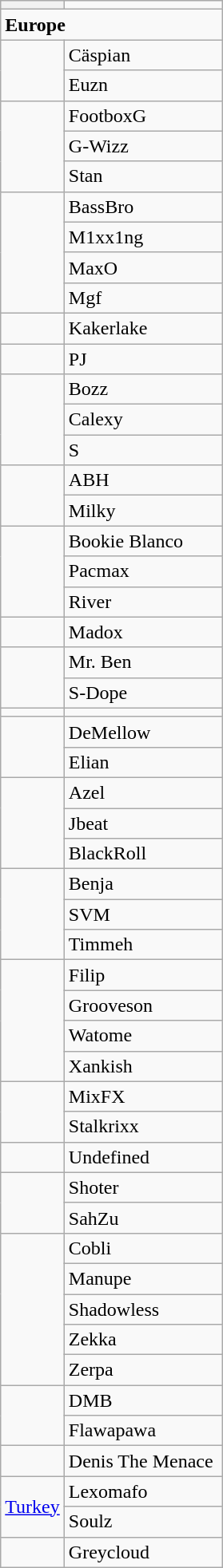<table class="wikitable">
<tr>
<th></th>
</tr>
<tr>
<td colspan="3"><strong>Europe</strong></td>
</tr>
<tr>
<td rowspan="2"></td>
<td>Cäspian </td>
</tr>
<tr>
<td>Euzn </td>
</tr>
<tr>
<td rowspan="3"></td>
<td>FootboxG </td>
</tr>
<tr>
<td>G-Wizz </td>
</tr>
<tr>
<td>Stan </td>
</tr>
<tr>
<td rowspan="4"></td>
<td>BassBro </td>
</tr>
<tr>
<td>M1xx1ng </td>
</tr>
<tr>
<td>MaxO </td>
</tr>
<tr>
<td>Mgf </td>
</tr>
<tr>
<td rowspan="1"></td>
<td>Kakerlake </td>
</tr>
<tr>
<td rowspan="1"></td>
<td>PJ </td>
</tr>
<tr>
<td rowspan="3"></td>
<td>Bozz </td>
</tr>
<tr>
<td>Calexy </td>
</tr>
<tr>
<td>S </td>
</tr>
<tr>
<td rowspan="2"></td>
<td>ABH </td>
</tr>
<tr>
<td>Milky </td>
</tr>
<tr>
<td rowspan="3"></td>
<td>Bookie Blanco </td>
</tr>
<tr>
<td>Pacmax </td>
</tr>
<tr>
<td>River </td>
</tr>
<tr>
<td rowspan="1"></td>
<td>Madox </td>
</tr>
<tr>
<td rowspan="2"></td>
<td>Mr. Ben </td>
</tr>
<tr>
<td>S-Dope </td>
</tr>
<tr>
<td rowspan="1"></td>
<td></td>
</tr>
<tr>
<td rowspan="2"></td>
<td>DeMellow </td>
</tr>
<tr>
<td>Elian </td>
</tr>
<tr>
<td rowspan="3"></td>
<td>Azel </td>
</tr>
<tr>
<td>Jbeat </td>
</tr>
<tr>
<td>BlackRoll</td>
</tr>
<tr>
<td rowspan="3"></td>
<td>Benja </td>
</tr>
<tr>
<td>SVM </td>
</tr>
<tr>
<td>Timmeh </td>
</tr>
<tr>
<td rowspan="4"></td>
<td>Filip </td>
</tr>
<tr>
<td>Grooveson </td>
</tr>
<tr>
<td>Watome </td>
</tr>
<tr>
<td>Xankish </td>
</tr>
<tr>
<td rowspan="2"></td>
<td>MixFX </td>
</tr>
<tr>
<td>Stalkrixx </td>
</tr>
<tr>
<td rowspan="1"></td>
<td>Undefined </td>
</tr>
<tr>
<td rowspan="2"></td>
<td>Shoter </td>
</tr>
<tr>
<td>SahZu</td>
</tr>
<tr>
<td rowspan="5"></td>
<td>Cobli </td>
</tr>
<tr>
<td>Manupe </td>
</tr>
<tr>
<td>Shadowless </td>
</tr>
<tr>
<td>Zekka </td>
</tr>
<tr>
<td>Zerpa </td>
</tr>
<tr>
<td rowspan="2"></td>
<td>DMB </td>
</tr>
<tr>
<td>Flawapawa </td>
</tr>
<tr>
<td rowspan="1"></td>
<td>Denis The Menace </td>
</tr>
<tr>
<td rowspan="2"> <a href='#'>Turkey</a></td>
<td>Lexomafo </td>
</tr>
<tr>
<td>Soulz </td>
</tr>
<tr>
<td rowspan="1"></td>
<td>Greycloud </td>
</tr>
</table>
